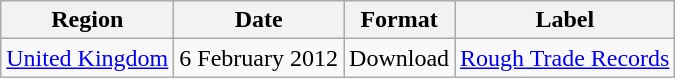<table class=wikitable>
<tr>
<th scope="col">Region</th>
<th scope="col">Date</th>
<th scope="col">Format</th>
<th scope="col">Label</th>
</tr>
<tr>
<td><a href='#'>United Kingdom</a></td>
<td>6 February 2012</td>
<td>Download</td>
<td><a href='#'>Rough Trade Records</a></td>
</tr>
</table>
